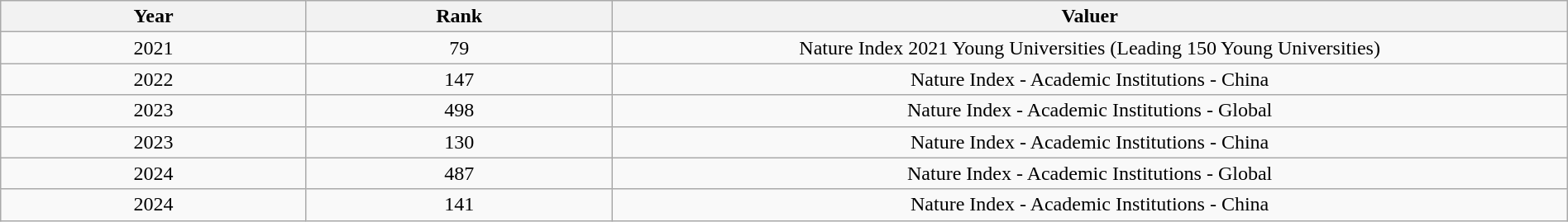<table class="wikitable sortable" width="100%">
<tr>
<th width="8%">Year</th>
<th width="8%">Rank</th>
<th width="25%">Valuer</th>
</tr>
<tr>
<td align="center">2021</td>
<td align="center">79</td>
<td align="center">Nature Index 2021 Young Universities (Leading 150 Young Universities)</td>
</tr>
<tr>
<td align="center">2022</td>
<td align="center">147</td>
<td align="center">Nature Index - Academic Institutions - China</td>
</tr>
<tr>
<td align="center">2023</td>
<td align="center">498</td>
<td align="center">Nature Index - Academic Institutions - Global</td>
</tr>
<tr>
<td align="center">2023</td>
<td align="center">130</td>
<td align="center">Nature Index - Academic Institutions - China</td>
</tr>
<tr>
<td align="center">2024</td>
<td align="center">487</td>
<td align="center">Nature Index - Academic Institutions - Global</td>
</tr>
<tr>
<td align="center">2024</td>
<td align="center">141</td>
<td align="center">Nature Index - Academic Institutions - China</td>
</tr>
</table>
